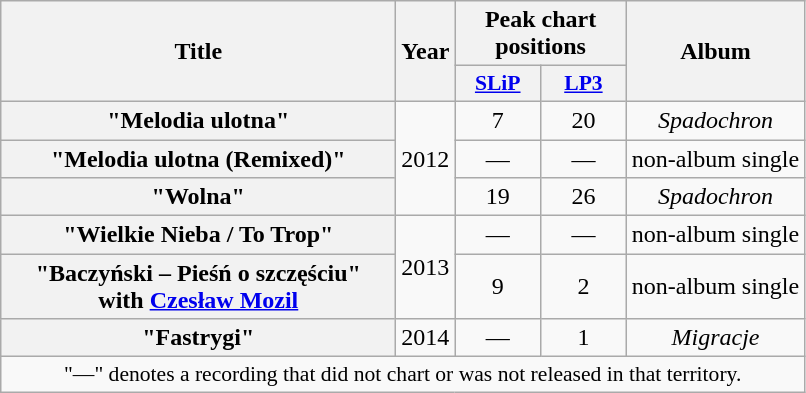<table class="wikitable plainrowheaders" style="text-align:center;" border="1">
<tr>
<th scope="col" rowspan="2" style="width:16em;">Title</th>
<th scope="col" rowspan="2">Year</th>
<th scope="col" colspan="2">Peak chart positions</th>
<th scope="col" rowspan="2">Album</th>
</tr>
<tr>
<th scope="col" style="width:3.5em;font-size:90%;"><a href='#'>SLiP</a><br></th>
<th scope="col" style="width:3.5em;font-size:90%;"><a href='#'>LP3</a><br></th>
</tr>
<tr>
<th scope="row">"Melodia ulotna"</th>
<td rowspan="3">2012</td>
<td>7</td>
<td>20</td>
<td><em>Spadochron</em></td>
</tr>
<tr>
<th scope="row">"Melodia ulotna (Remixed)"</th>
<td>—</td>
<td>—</td>
<td>non-album single</td>
</tr>
<tr>
<th scope="row">"Wolna"</th>
<td>19</td>
<td>26</td>
<td><em>Spadochron</em></td>
</tr>
<tr>
<th scope="row">"Wielkie Nieba / To Trop"</th>
<td rowspan=2>2013</td>
<td>—</td>
<td>—</td>
<td>non-album single</td>
</tr>
<tr>
<th scope="row">"Baczyński – Pieśń o szczęściu"<br>with <a href='#'>Czesław Mozil</a></th>
<td>9</td>
<td>2</td>
<td>non-album single</td>
</tr>
<tr>
<th scope="row">"Fastrygi"</th>
<td>2014</td>
<td>—</td>
<td>1</td>
<td><em>Migracje</em></td>
</tr>
<tr>
<td colspan="20" style="font-size:90%">"—" denotes a recording that did not chart or was not released in that territory.</td>
</tr>
</table>
